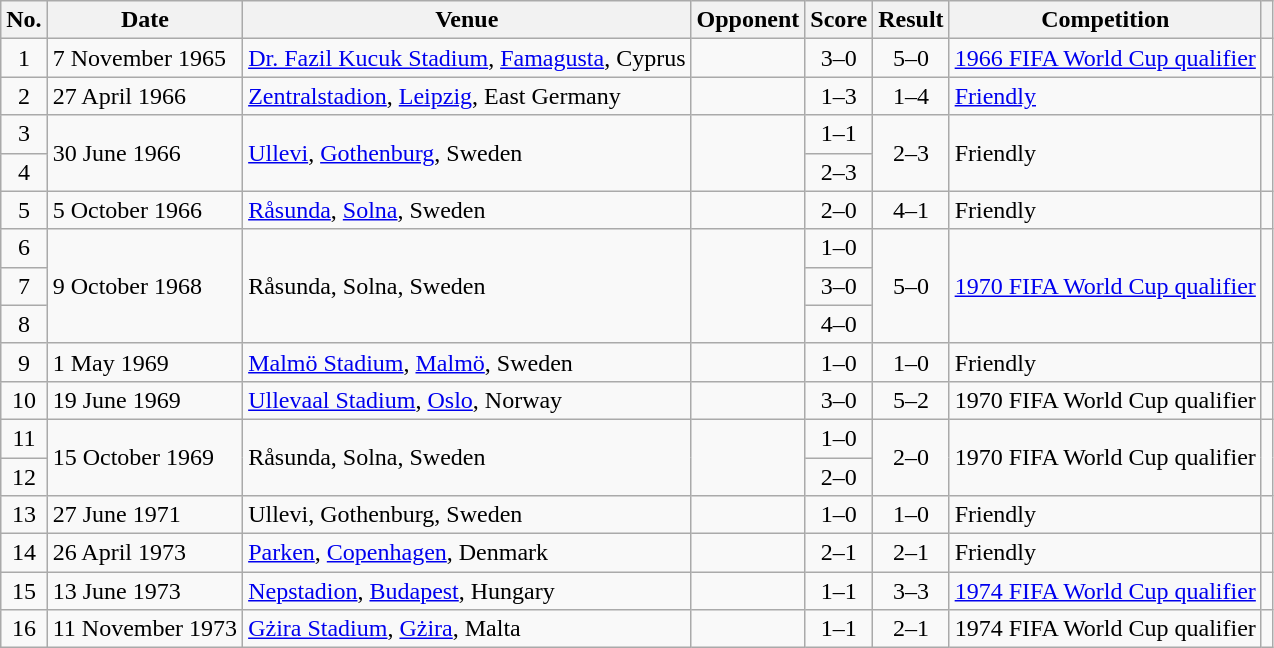<table class="wikitable sortable">
<tr>
<th scope="col">No.</th>
<th scope="col">Date</th>
<th scope="col">Venue</th>
<th scope="col">Opponent</th>
<th scope="col">Score</th>
<th scope="col">Result</th>
<th scope="col">Competition</th>
<th scope="col" class="unsortable"></th>
</tr>
<tr>
<td style="text-align:center">1</td>
<td>7 November 1965</td>
<td><a href='#'>Dr. Fazil Kucuk Stadium</a>, <a href='#'>Famagusta</a>, Cyprus</td>
<td></td>
<td style="text-align:center">3–0</td>
<td style="text-align:center">5–0</td>
<td><a href='#'>1966 FIFA World Cup qualifier</a></td>
<td></td>
</tr>
<tr>
<td style="text-align:center">2</td>
<td>27 April 1966</td>
<td><a href='#'>Zentralstadion</a>, <a href='#'>Leipzig</a>, East Germany</td>
<td></td>
<td style="text-align:center">1–3</td>
<td style="text-align:center">1–4</td>
<td><a href='#'>Friendly</a></td>
<td></td>
</tr>
<tr>
<td style="text-align:center">3</td>
<td rowspan="2">30 June 1966</td>
<td rowspan="2"><a href='#'>Ullevi</a>, <a href='#'>Gothenburg</a>, Sweden</td>
<td rowspan="2"></td>
<td style="text-align:center">1–1</td>
<td rowspan="2"style="text-align:center">2–3</td>
<td rowspan="2">Friendly</td>
<td rowspan="2"></td>
</tr>
<tr>
<td style="text-align:center">4</td>
<td style="text-align:center">2–3</td>
</tr>
<tr>
<td style="text-align:center">5</td>
<td>5 October 1966</td>
<td><a href='#'>Råsunda</a>, <a href='#'>Solna</a>, Sweden</td>
<td></td>
<td style="text-align:center">2–0</td>
<td style="text-align:center">4–1</td>
<td>Friendly</td>
<td></td>
</tr>
<tr>
<td style="text-align:center">6</td>
<td rowspan="3">9 October 1968</td>
<td rowspan="3">Råsunda, Solna, Sweden</td>
<td rowspan="3"></td>
<td style="text-align:center">1–0</td>
<td rowspan="3"style="text-align:center">5–0</td>
<td rowspan="3"><a href='#'>1970 FIFA World Cup qualifier</a></td>
<td rowspan="3"></td>
</tr>
<tr>
<td style="text-align:center">7</td>
<td style="text-align:center">3–0</td>
</tr>
<tr>
<td style="text-align:center">8</td>
<td style="text-align:center">4–0</td>
</tr>
<tr>
<td style="text-align:center">9</td>
<td>1 May 1969</td>
<td><a href='#'>Malmö Stadium</a>, <a href='#'>Malmö</a>, Sweden</td>
<td></td>
<td style="text-align:center">1–0</td>
<td style="text-align:center">1–0</td>
<td>Friendly</td>
<td></td>
</tr>
<tr>
<td style="text-align:center">10</td>
<td>19 June 1969</td>
<td><a href='#'>Ullevaal Stadium</a>, <a href='#'>Oslo</a>, Norway</td>
<td></td>
<td style="text-align:center">3–0</td>
<td style="text-align:center">5–2</td>
<td>1970 FIFA World Cup qualifier</td>
<td></td>
</tr>
<tr>
<td style="text-align:center">11</td>
<td rowspan="2">15 October 1969</td>
<td rowspan="2">Råsunda, Solna, Sweden</td>
<td rowspan="2"></td>
<td style="text-align:center">1–0</td>
<td rowspan="2"style="text-align:center">2–0</td>
<td rowspan="2">1970 FIFA World Cup qualifier</td>
<td rowspan="2"></td>
</tr>
<tr>
<td style="text-align:center">12</td>
<td style="text-align:center">2–0</td>
</tr>
<tr>
<td style="text-align:center">13</td>
<td>27 June 1971</td>
<td>Ullevi, Gothenburg, Sweden</td>
<td></td>
<td style="text-align:center">1–0</td>
<td style="text-align:center">1–0</td>
<td>Friendly</td>
<td></td>
</tr>
<tr>
<td style="text-align:center">14</td>
<td>26 April 1973</td>
<td><a href='#'>Parken</a>, <a href='#'>Copenhagen</a>, Denmark</td>
<td></td>
<td style="text-align:center">2–1</td>
<td style="text-align:center">2–1</td>
<td>Friendly</td>
<td></td>
</tr>
<tr>
<td style="text-align:center">15</td>
<td>13 June 1973</td>
<td><a href='#'>Nepstadion</a>, <a href='#'>Budapest</a>, Hungary</td>
<td></td>
<td style="text-align:center">1–1</td>
<td style="text-align:center">3–3</td>
<td><a href='#'>1974 FIFA World Cup qualifier</a></td>
<td></td>
</tr>
<tr>
<td style="text-align:center">16</td>
<td>11 November 1973</td>
<td><a href='#'>Gżira Stadium</a>, <a href='#'>Gżira</a>, Malta</td>
<td></td>
<td style="text-align:center">1–1</td>
<td style="text-align:center">2–1</td>
<td>1974 FIFA World Cup qualifier</td>
<td></td>
</tr>
</table>
